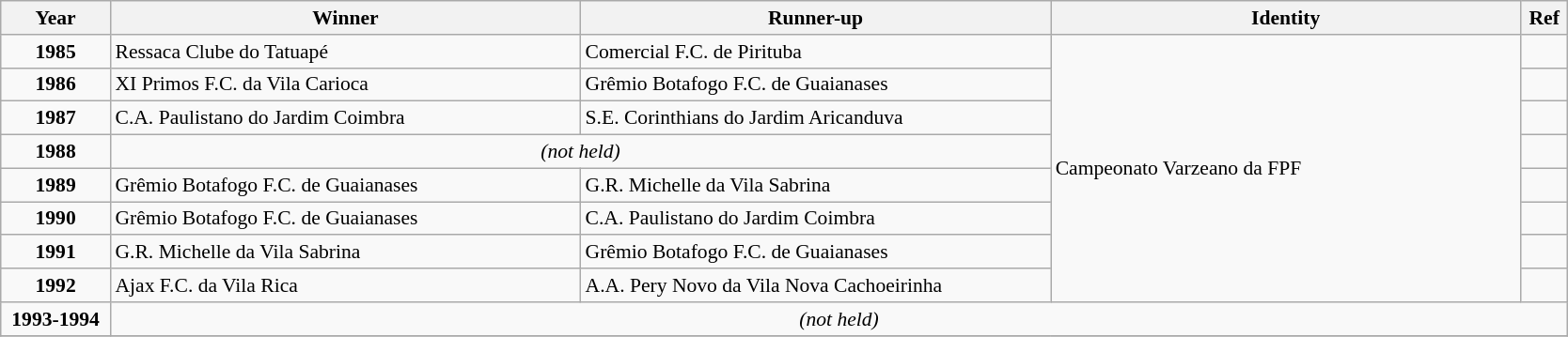<table class="wikitable sortable" style="width:88%; font-size:90%">
<tr>
<th width="7%"><strong>Year</strong></th>
<th width="30%"><strong>Winner</strong></th>
<th width="30%"><strong>Runner-up</strong></th>
<th width="30%"><strong>Identity</strong></th>
<th width="5%"><strong>Ref</strong></th>
</tr>
<tr>
<td align="center"><strong>1985</strong></td>
<td>Ressaca Clube do Tatuapé</td>
<td>Comercial F.C. de Pirituba</td>
<td rowspan="8">Campeonato Varzeano da FPF</td>
<td></td>
</tr>
<tr>
<td align="center"><strong>1986</strong></td>
<td>XI Primos F.C. da Vila Carioca</td>
<td>Grêmio Botafogo F.C. de Guaianases</td>
<td></td>
</tr>
<tr>
<td align="center"><strong>1987</strong></td>
<td>C.A. Paulistano do Jardim Coimbra</td>
<td>S.E. Corinthians do Jardim Aricanduva</td>
<td></td>
</tr>
<tr>
<td align="center"><strong>1988</strong></td>
<td colspan="2" align="center"><em>(not held)</em></td>
<td></td>
</tr>
<tr>
<td align="center"><strong>1989</strong></td>
<td>Grêmio Botafogo F.C. de Guaianases</td>
<td>G.R. Michelle da Vila Sabrina</td>
<td></td>
</tr>
<tr>
<td align="center"><strong>1990</strong></td>
<td>Grêmio Botafogo F.C. de Guaianases</td>
<td>C.A. Paulistano do Jardim Coimbra</td>
<td></td>
</tr>
<tr>
<td align="center"><strong>1991</strong></td>
<td>G.R. Michelle da Vila Sabrina</td>
<td>Grêmio Botafogo F.C. de Guaianases</td>
<td></td>
</tr>
<tr>
<td align="center"><strong>1992</strong></td>
<td>Ajax F.C. da Vila Rica</td>
<td>A.A. Pery Novo da Vila Nova Cachoeirinha</td>
<td></td>
</tr>
<tr>
<td align="center"><strong>1993-1994</strong></td>
<td colspan="4" align="center"><em>(not held)</em></td>
</tr>
<tr>
</tr>
</table>
